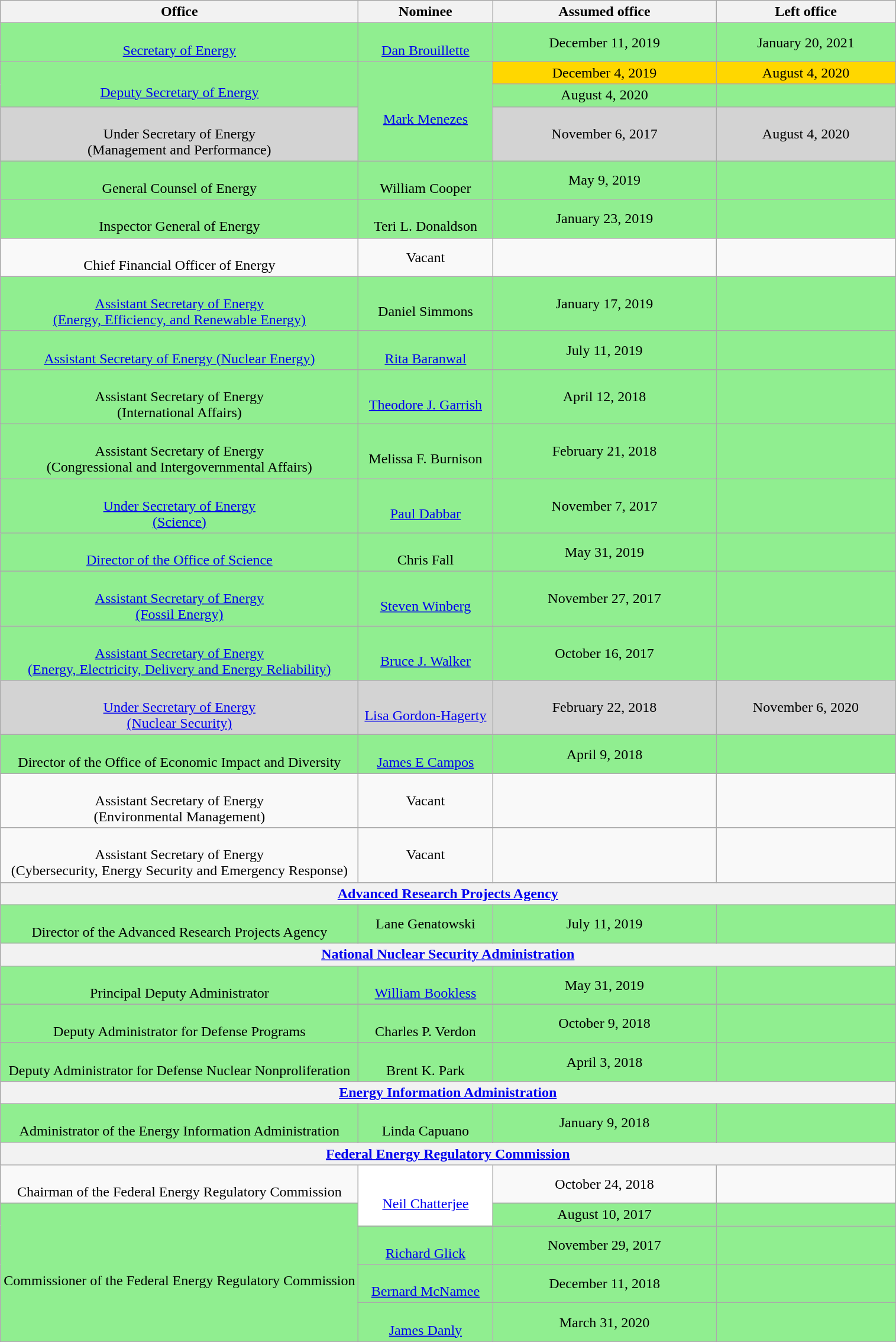<table class="wikitable sortable" style="text-align:center">
<tr>
<th style="width:40%;">Office</th>
<th style="width:15%;">Nominee</th>
<th style="width:25%;" data-sort- type="date">Assumed office</th>
<th style="width:20%;" data-sort- type="date">Left office</th>
</tr>
<tr style="background:lightgreen;">
<td><br><a href='#'>Secretary of Energy</a></td>
<td><br><a href='#'>Dan Brouillette</a></td>
<td>December 11, 2019<br></td>
<td>January 20, 2021</td>
</tr>
<tr style="background:lightgreen;">
<td rowspan="2"><br><a href='#'>Deputy Secretary of Energy</a></td>
<td rowspan="3"><br><a href='#'>Mark Menezes</a></td>
<td style="background:gold;">December 4, 2019</td>
<td style="background:gold;">August 4, 2020</td>
</tr>
<tr style="background:lightgreen;">
<td>August 4, 2020<br></td>
<td></td>
</tr>
<tr style="background:lightgray;">
<td><br>Under Secretary of Energy<br>(Management and Performance)</td>
<td>November 6, 2017<br></td>
<td>August 4, 2020</td>
</tr>
<tr style="background:lightgreen;">
<td><br>General Counsel of Energy</td>
<td><br>William Cooper</td>
<td>May 9, 2019<br></td>
<td></td>
</tr>
<tr style="background:lightgreen;">
<td><br>Inspector General of Energy</td>
<td><br>Teri L. Donaldson</td>
<td>January 23, 2019<br></td>
<td></td>
</tr>
<tr>
<td><br>Chief Financial Officer of Energy</td>
<td>Vacant</td>
<td></td>
<td></td>
</tr>
<tr style="background:lightgreen;">
<td><br><a href='#'>Assistant Secretary of Energy<br>(Energy, Efficiency, and Renewable Energy)</a></td>
<td><br>Daniel Simmons</td>
<td>January 17, 2019<br></td>
<td></td>
</tr>
<tr style="background:lightgreen;">
<td><br><a href='#'>Assistant Secretary of Energy (Nuclear Energy)</a></td>
<td><br><a href='#'>Rita Baranwal</a></td>
<td>July 11, 2019<br></td>
<td></td>
</tr>
<tr style="background:lightgreen;">
<td><br>Assistant Secretary of Energy<br>(International Affairs)</td>
<td><br><a href='#'>Theodore J. Garrish</a></td>
<td>April 12, 2018<br></td>
<td></td>
</tr>
<tr style="background:lightgreen;">
<td><br>Assistant Secretary of Energy<br>(Congressional and Intergovernmental Affairs)</td>
<td><br>Melissa F. Burnison</td>
<td>February 21, 2018<br></td>
<td></td>
</tr>
<tr style="background:lightgreen;">
<td><br><a href='#'>Under Secretary of Energy<br>(Science)</a></td>
<td><br><a href='#'>Paul Dabbar</a></td>
<td>November 7, 2017<br></td>
<td></td>
</tr>
<tr style="background:lightgreen;">
<td><br><a href='#'>Director of the Office of Science</a></td>
<td><br>Chris Fall</td>
<td>May 31, 2019<br></td>
<td></td>
</tr>
<tr style="background:lightgreen;">
<td><br><a href='#'>Assistant Secretary of Energy<br>(Fossil Energy)</a></td>
<td><br><a href='#'>Steven Winberg</a></td>
<td>November 27, 2017<br></td>
<td></td>
</tr>
<tr style="background:lightgreen;">
<td><br><a href='#'>Assistant Secretary of Energy<br>(Energy, Electricity, Delivery and Energy Reliability)</a></td>
<td><br><a href='#'>Bruce J. Walker</a></td>
<td>October 16, 2017<br></td>
<td></td>
</tr>
<tr style="background:lightgray;">
<td><br><a href='#'>Under Secretary of Energy<br>(Nuclear Security)</a></td>
<td><br><a href='#'>Lisa Gordon-Hagerty</a></td>
<td>February 22, 2018<br></td>
<td>November 6, 2020</td>
</tr>
<tr style="background:lightgreen;">
<td><br>Director of the Office of Economic Impact and Diversity</td>
<td><br><a href='#'>James E Campos</a></td>
<td>April 9, 2018<br></td>
<td></td>
</tr>
<tr>
<td><br>Assistant Secretary of Energy<br>(Environmental Management)</td>
<td>Vacant</td>
<td></td>
<td></td>
</tr>
<tr>
<td><br>Assistant Secretary of Energy<br>(Cybersecurity, Energy Security and Emergency Response)</td>
<td>Vacant</td>
<td></td>
<td></td>
</tr>
<tr>
<th colspan="4"><a href='#'>Advanced Research Projects Agency</a></th>
</tr>
<tr style="background:lightgreen;">
<td><br>Director of the Advanced Research Projects Agency</td>
<td>Lane Genatowski</td>
<td>July 11, 2019<br></td>
<td></td>
</tr>
<tr>
<th colspan="4"><a href='#'>National Nuclear Security Administration</a></th>
</tr>
<tr style="background:lightgreen;">
<td><br>Principal Deputy Administrator</td>
<td><br><a href='#'>William Bookless</a></td>
<td>May 31, 2019<br></td>
<td></td>
</tr>
<tr>
</tr>
<tr style="background:lightgreen;">
<td><br>Deputy Administrator for Defense Programs</td>
<td><br>Charles P. Verdon</td>
<td>October 9, 2018<br></td>
<td></td>
</tr>
<tr style="background:lightgreen;">
<td><br>Deputy Administrator for Defense Nuclear Nonproliferation</td>
<td><br>Brent K. Park</td>
<td>April 3, 2018<br></td>
<td></td>
</tr>
<tr>
<th colspan="4"><a href='#'>Energy Information Administration</a></th>
</tr>
<tr style="background:lightgreen;">
<td><br>Administrator of the Energy Information Administration</td>
<td><br>Linda Capuano</td>
<td>January 9, 2018<br></td>
<td></td>
</tr>
<tr>
<th colspan="5"><a href='#'>Federal Energy Regulatory Commission</a></th>
</tr>
<tr>
<td><br>Chairman of the Federal Energy Regulatory Commission</td>
<td rowspan="2" style="background:white"><br><a href='#'>Neil Chatterjee</a></td>
<td>October 24, 2018<br></td>
<td></td>
</tr>
<tr style="background:lightgreen;">
<td rowspan="4"><br>Commissioner of the Federal Energy Regulatory Commission</td>
<td>August 10, 2017<br></td>
<td></td>
</tr>
<tr style="background:lightgreen;">
<td><br><a href='#'>Richard Glick</a></td>
<td>November 29, 2017<br></td>
<td></td>
</tr>
<tr style="background:lightgreen;">
<td><br><a href='#'>Bernard McNamee</a></td>
<td>December 11, 2018<br></td>
<td></td>
</tr>
<tr style="background:lightgreen;">
<td><br><a href='#'>James Danly</a></td>
<td>March 31, 2020<br></td>
<td></td>
</tr>
</table>
